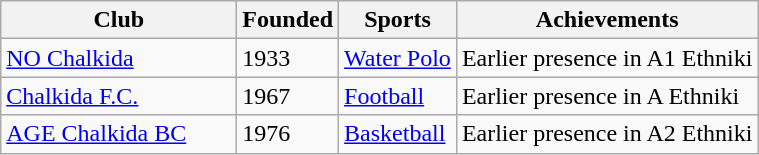<table class="wikitable">
<tr>
<th width="150">Club</th>
<th>Founded</th>
<th>Sports</th>
<th>Achievements</th>
</tr>
<tr>
<td><a href='#'>NO Chalkida</a></td>
<td>1933</td>
<td><a href='#'>Water Polo</a></td>
<td>Earlier presence in A1 Ethniki</td>
</tr>
<tr>
<td><a href='#'>Chalkida F.C.</a></td>
<td>1967</td>
<td><a href='#'>Football</a></td>
<td>Earlier presence in A Ethniki</td>
</tr>
<tr>
<td><a href='#'>AGE Chalkida BC</a></td>
<td>1976</td>
<td><a href='#'>Basketball</a></td>
<td>Earlier presence in A2 Ethniki</td>
</tr>
</table>
